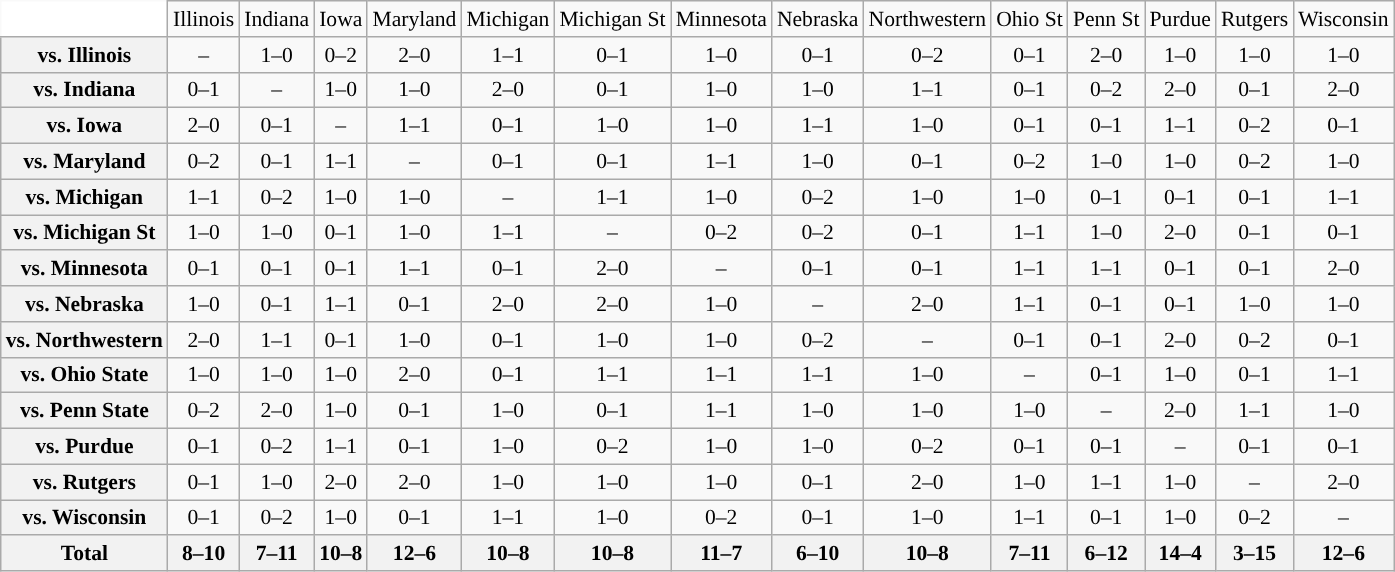<table class="wikitable" style="white-space:nowrap; font-size:90%; text-align:center;">
<tr>
<td style="background:white; border-top-style:hidden; border-left-style:hidden;"></td>
<td align="center" style="background:#">Illinois</td>
<td align="center" style=>Indiana</td>
<td align="center" style=>Iowa</td>
<td align="center" style=>Maryland</td>
<td align="center" style=>Michigan</td>
<td align="center" style=>Michigan St</td>
<td align="center" style=>Minnesota</td>
<td align="center" style=>Nebraska</td>
<td align="center" style=>Northwestern</td>
<td align="center" style=>Ohio St</td>
<td align="center" style=>Penn St</td>
<td align="center" style=>Purdue</td>
<td align="center" style=>Rutgers</td>
<td align="center" style=>Wisconsin</td>
</tr>
<tr>
<th>vs. Illinois</th>
<td>–</td>
<td>1–0</td>
<td>0–2</td>
<td>2–0</td>
<td>1–1</td>
<td>0–1</td>
<td>1–0</td>
<td>0–1</td>
<td>0–2</td>
<td>0–1</td>
<td>2–0</td>
<td>1–0</td>
<td>1–0</td>
<td>1–0</td>
</tr>
<tr>
<th>vs. Indiana</th>
<td>0–1</td>
<td>–</td>
<td>1–0</td>
<td>1–0</td>
<td>2–0</td>
<td>0–1</td>
<td>1–0</td>
<td>1–0</td>
<td>1–1</td>
<td>0–1</td>
<td>0–2</td>
<td>2–0</td>
<td>0–1</td>
<td>2–0</td>
</tr>
<tr>
<th>vs. Iowa</th>
<td>2–0</td>
<td>0–1</td>
<td>–</td>
<td>1–1</td>
<td>0–1</td>
<td>1–0</td>
<td>1–0</td>
<td>1–1</td>
<td>1–0</td>
<td>0–1</td>
<td>0–1</td>
<td>1–1</td>
<td>0–2</td>
<td>0–1</td>
</tr>
<tr>
<th>vs. Maryland</th>
<td>0–2</td>
<td>0–1</td>
<td>1–1</td>
<td>–</td>
<td>0–1</td>
<td>0–1</td>
<td>1–1</td>
<td>1–0</td>
<td>0–1</td>
<td>0–2</td>
<td>1–0</td>
<td>1–0</td>
<td>0–2</td>
<td>1–0</td>
</tr>
<tr>
<th>vs. Michigan</th>
<td>1–1</td>
<td>0–2</td>
<td>1–0</td>
<td>1–0</td>
<td>–</td>
<td>1–1</td>
<td>1–0</td>
<td>0–2</td>
<td>1–0</td>
<td>1–0</td>
<td>0–1</td>
<td>0–1</td>
<td>0–1</td>
<td>1–1</td>
</tr>
<tr>
<th>vs. Michigan St</th>
<td>1–0</td>
<td>1–0</td>
<td>0–1</td>
<td>1–0</td>
<td>1–1</td>
<td>–</td>
<td>0–2</td>
<td>0–2</td>
<td>0–1</td>
<td>1–1</td>
<td>1–0</td>
<td>2–0</td>
<td>0–1</td>
<td>0–1</td>
</tr>
<tr>
<th>vs. Minnesota</th>
<td>0–1</td>
<td>0–1</td>
<td>0–1</td>
<td>1–1</td>
<td>0–1</td>
<td>2–0</td>
<td>–</td>
<td>0–1</td>
<td>0–1</td>
<td>1–1</td>
<td>1–1</td>
<td>0–1</td>
<td>0–1</td>
<td>2–0</td>
</tr>
<tr>
<th>vs. Nebraska</th>
<td>1–0</td>
<td>0–1</td>
<td>1–1</td>
<td>0–1</td>
<td>2–0</td>
<td>2–0</td>
<td>1–0</td>
<td>–</td>
<td>2–0</td>
<td>1–1</td>
<td>0–1</td>
<td>0–1</td>
<td>1–0</td>
<td>1–0</td>
</tr>
<tr>
<th>vs. Northwestern</th>
<td>2–0</td>
<td>1–1</td>
<td>0–1</td>
<td>1–0</td>
<td>0–1</td>
<td>1–0</td>
<td>1–0</td>
<td>0–2</td>
<td>–</td>
<td>0–1</td>
<td>0–1</td>
<td>2–0</td>
<td>0–2</td>
<td>0–1</td>
</tr>
<tr>
<th>vs. Ohio State</th>
<td>1–0</td>
<td>1–0</td>
<td>1–0</td>
<td>2–0</td>
<td>0–1</td>
<td>1–1</td>
<td>1–1</td>
<td>1–1</td>
<td>1–0</td>
<td>–</td>
<td>0–1</td>
<td>1–0</td>
<td>0–1</td>
<td>1–1</td>
</tr>
<tr>
<th>vs. Penn State</th>
<td>0–2</td>
<td>2–0</td>
<td>1–0</td>
<td>0–1</td>
<td>1–0</td>
<td>0–1</td>
<td>1–1</td>
<td>1–0</td>
<td>1–0</td>
<td>1–0</td>
<td>–</td>
<td>2–0</td>
<td>1–1</td>
<td>1–0</td>
</tr>
<tr>
<th>vs. Purdue</th>
<td>0–1</td>
<td>0–2</td>
<td>1–1</td>
<td>0–1</td>
<td>1–0</td>
<td>0–2</td>
<td>1–0</td>
<td>1–0</td>
<td>0–2</td>
<td>0–1</td>
<td>0–1</td>
<td>–</td>
<td>0–1</td>
<td>0–1</td>
</tr>
<tr>
<th>vs. Rutgers</th>
<td>0–1</td>
<td>1–0</td>
<td>2–0</td>
<td>2–0</td>
<td>1–0</td>
<td>1–0</td>
<td>1–0</td>
<td>0–1</td>
<td>2–0</td>
<td>1–0</td>
<td>1–1</td>
<td>1–0</td>
<td>–</td>
<td>2–0</td>
</tr>
<tr>
<th>vs. Wisconsin</th>
<td>0–1</td>
<td>0–2</td>
<td>1–0</td>
<td>0–1</td>
<td>1–1</td>
<td>1–0</td>
<td>0–2</td>
<td>0–1</td>
<td>1–0</td>
<td>1–1</td>
<td>0–1</td>
<td>1–0</td>
<td>0–2</td>
<td>–</td>
</tr>
<tr>
<th>Total</th>
<th>8–10</th>
<th>7–11</th>
<th>10–8</th>
<th>12–6</th>
<th>10–8</th>
<th>10–8</th>
<th>11–7</th>
<th>6–10</th>
<th>10–8</th>
<th>7–11</th>
<th>6–12</th>
<th>14–4</th>
<th>3–15</th>
<th>12–6</th>
</tr>
</table>
